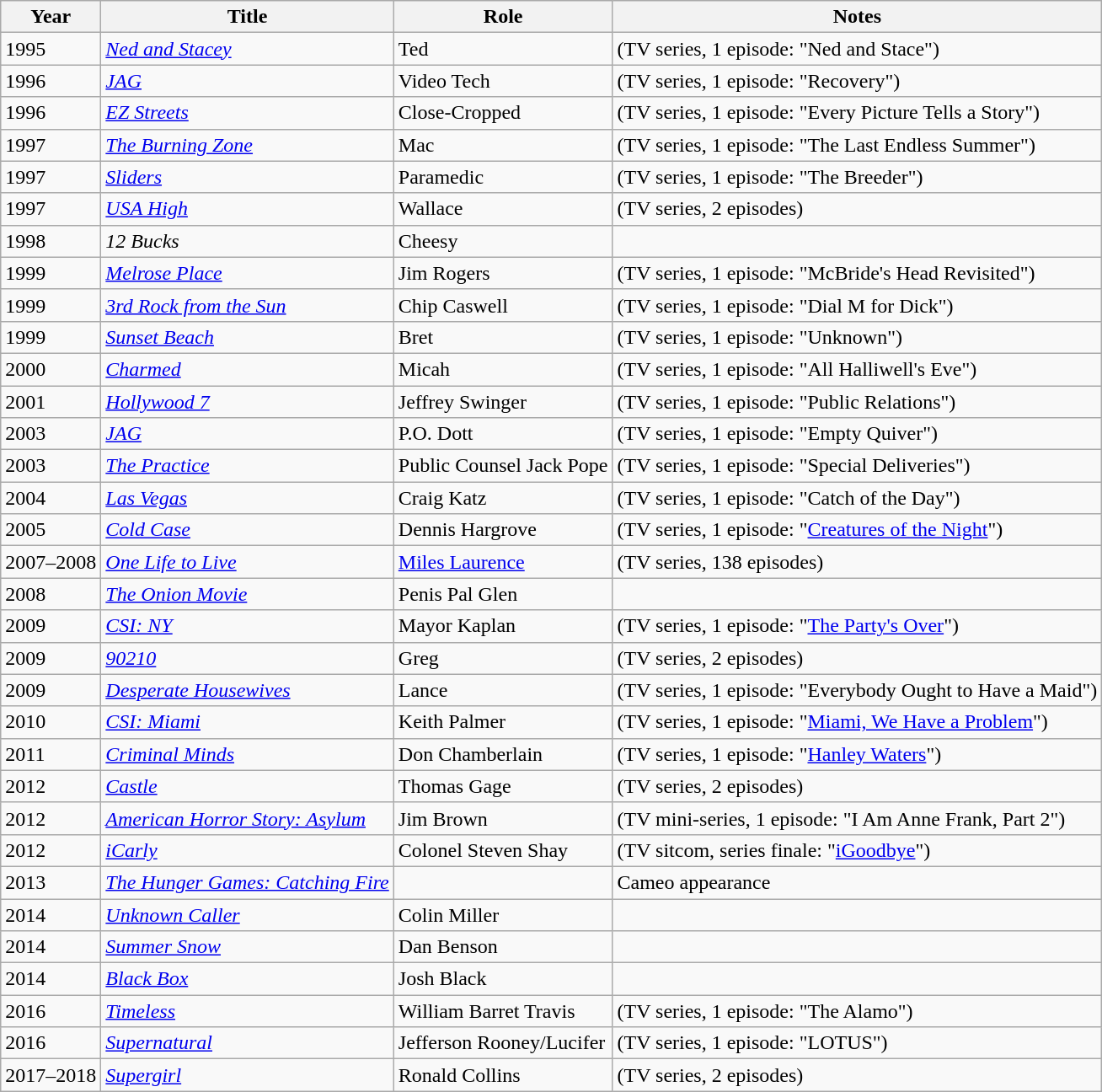<table class="wikitable">
<tr>
<th>Year</th>
<th>Title</th>
<th>Role</th>
<th>Notes</th>
</tr>
<tr>
<td>1995</td>
<td><em><a href='#'>Ned and Stacey</a></em></td>
<td>Ted</td>
<td>(TV series, 1 episode: "Ned and Stace")</td>
</tr>
<tr>
<td>1996</td>
<td><em><a href='#'>JAG</a></em></td>
<td>Video Tech</td>
<td>(TV series, 1 episode: "Recovery")</td>
</tr>
<tr>
<td>1996</td>
<td><em><a href='#'>EZ Streets</a></em></td>
<td>Close-Cropped</td>
<td>(TV series, 1 episode: "Every Picture Tells a Story")</td>
</tr>
<tr>
<td>1997</td>
<td><em><a href='#'>The Burning Zone</a></em></td>
<td>Mac</td>
<td>(TV series, 1 episode: "The Last Endless Summer")</td>
</tr>
<tr>
<td>1997</td>
<td><em><a href='#'>Sliders</a></em></td>
<td>Paramedic</td>
<td>(TV series, 1 episode: "The Breeder")</td>
</tr>
<tr>
<td>1997</td>
<td><em><a href='#'>USA High</a></em></td>
<td>Wallace</td>
<td>(TV series, 2 episodes)</td>
</tr>
<tr>
<td>1998</td>
<td><em>12 Bucks</em></td>
<td>Cheesy</td>
<td></td>
</tr>
<tr>
<td>1999</td>
<td><em><a href='#'>Melrose Place</a></em></td>
<td>Jim Rogers</td>
<td>(TV series, 1 episode: "McBride's Head Revisited")</td>
</tr>
<tr>
<td>1999</td>
<td><em><a href='#'>3rd Rock from the Sun</a></em></td>
<td>Chip Caswell</td>
<td>(TV series, 1 episode: "Dial M for Dick")</td>
</tr>
<tr>
<td>1999</td>
<td><em><a href='#'>Sunset Beach</a></em></td>
<td>Bret</td>
<td>(TV series, 1 episode: "Unknown")</td>
</tr>
<tr>
<td>2000</td>
<td><em><a href='#'>Charmed</a></em></td>
<td>Micah</td>
<td>(TV series, 1 episode: "All Halliwell's Eve")</td>
</tr>
<tr>
<td>2001</td>
<td><em><a href='#'>Hollywood 7</a></em></td>
<td>Jeffrey Swinger</td>
<td>(TV series, 1 episode: "Public Relations")</td>
</tr>
<tr>
<td>2003</td>
<td><em><a href='#'>JAG</a></em></td>
<td>P.O. Dott</td>
<td>(TV series, 1 episode: "Empty Quiver")</td>
</tr>
<tr>
<td>2003</td>
<td><em><a href='#'>The Practice</a></em></td>
<td>Public Counsel Jack Pope</td>
<td>(TV series, 1 episode: "Special Deliveries")</td>
</tr>
<tr>
<td>2004</td>
<td><em><a href='#'>Las Vegas</a></em></td>
<td>Craig Katz</td>
<td>(TV series, 1 episode: "Catch of the Day")</td>
</tr>
<tr>
<td>2005</td>
<td><em><a href='#'>Cold Case</a></em></td>
<td>Dennis Hargrove</td>
<td>(TV series, 1 episode: "<a href='#'>Creatures of the Night</a>")</td>
</tr>
<tr>
<td>2007–2008</td>
<td><em><a href='#'>One Life to Live</a></em></td>
<td><a href='#'>Miles Laurence</a></td>
<td>(TV series, 138 episodes)</td>
</tr>
<tr>
<td>2008</td>
<td><em><a href='#'>The Onion Movie</a></em></td>
<td>Penis Pal Glen</td>
<td></td>
</tr>
<tr>
<td>2009</td>
<td><em><a href='#'>CSI: NY</a></em></td>
<td>Mayor Kaplan</td>
<td>(TV series, 1 episode: "<a href='#'>The Party's Over</a>")</td>
</tr>
<tr>
<td>2009</td>
<td><em><a href='#'>90210</a></em></td>
<td>Greg</td>
<td>(TV series, 2 episodes)</td>
</tr>
<tr>
<td>2009</td>
<td><em><a href='#'>Desperate Housewives</a></em></td>
<td>Lance</td>
<td>(TV series, 1 episode: "Everybody Ought to Have a Maid")</td>
</tr>
<tr>
<td>2010</td>
<td><em><a href='#'>CSI: Miami</a></em></td>
<td>Keith Palmer</td>
<td>(TV series, 1 episode: "<a href='#'>Miami, We Have a Problem</a>")</td>
</tr>
<tr>
<td>2011</td>
<td><em><a href='#'>Criminal Minds</a></em></td>
<td>Don Chamberlain</td>
<td>(TV series, 1 episode: "<a href='#'>Hanley Waters</a>")</td>
</tr>
<tr>
<td>2012</td>
<td><em><a href='#'>Castle</a></em></td>
<td>Thomas Gage</td>
<td>(TV series, 2 episodes)</td>
</tr>
<tr>
<td>2012</td>
<td><em><a href='#'>American Horror Story: Asylum</a></em></td>
<td>Jim Brown</td>
<td>(TV mini-series, 1 episode: "I Am Anne Frank, Part 2")</td>
</tr>
<tr>
<td>2012</td>
<td><em><a href='#'>iCarly</a></em></td>
<td>Colonel Steven Shay</td>
<td>(TV sitcom, series finale: "<a href='#'>iGoodbye</a>")</td>
</tr>
<tr>
<td>2013</td>
<td><em><a href='#'>The Hunger Games: Catching Fire</a></em></td>
<td></td>
<td>Cameo appearance</td>
</tr>
<tr>
<td>2014</td>
<td><em><a href='#'>Unknown Caller</a></em></td>
<td>Colin Miller</td>
<td></td>
</tr>
<tr>
<td>2014</td>
<td><em><a href='#'>Summer Snow</a></em></td>
<td>Dan Benson</td>
<td></td>
</tr>
<tr>
<td>2014</td>
<td><em><a href='#'>Black Box</a></em></td>
<td>Josh Black</td>
<td></td>
</tr>
<tr>
<td>2016</td>
<td><em><a href='#'>Timeless</a></em></td>
<td>William Barret Travis</td>
<td>(TV series, 1 episode: "The Alamo")</td>
</tr>
<tr>
<td>2016</td>
<td><em><a href='#'>Supernatural</a></em></td>
<td>Jefferson Rooney/Lucifer</td>
<td>(TV series, 1 episode: "LOTUS")</td>
</tr>
<tr>
<td>2017–2018</td>
<td><em><a href='#'>Supergirl</a></em></td>
<td>Ronald Collins</td>
<td>(TV series, 2 episodes)</td>
</tr>
</table>
